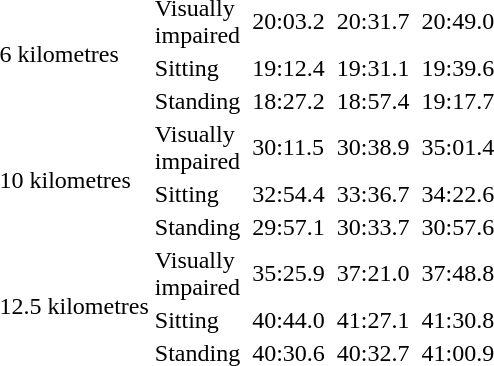<table>
<tr>
<td rowspan="3">6 kilometres<br></td>
<td>Visually<br>impaired</td>
<td></td>
<td>20:03.2</td>
<td></td>
<td>20:31.7</td>
<td></td>
<td>20:49.0</td>
</tr>
<tr>
<td>Sitting</td>
<td></td>
<td>19:12.4</td>
<td></td>
<td>19:31.1</td>
<td></td>
<td>19:39.6</td>
</tr>
<tr>
<td>Standing</td>
<td></td>
<td>18:27.2</td>
<td></td>
<td>18:57.4</td>
<td></td>
<td>19:17.7</td>
</tr>
<tr>
<td rowspan="3">10 kilometres<br></td>
<td>Visually<br>impaired</td>
<td></td>
<td>30:11.5</td>
<td></td>
<td>30:38.9</td>
<td></td>
<td>35:01.4</td>
</tr>
<tr>
<td>Sitting</td>
<td></td>
<td>32:54.4</td>
<td></td>
<td>33:36.7</td>
<td></td>
<td>34:22.6</td>
</tr>
<tr>
<td>Standing</td>
<td></td>
<td>29:57.1</td>
<td></td>
<td>30:33.7</td>
<td></td>
<td>30:57.6</td>
</tr>
<tr>
<td rowspan="3">12.5 kilometres<br></td>
<td>Visually<br>impaired</td>
<td></td>
<td>35:25.9</td>
<td></td>
<td>37:21.0</td>
<td></td>
<td>37:48.8</td>
</tr>
<tr>
<td>Sitting</td>
<td></td>
<td>40:44.0</td>
<td></td>
<td>41:27.1</td>
<td></td>
<td>41:30.8</td>
</tr>
<tr>
<td>Standing</td>
<td></td>
<td>40:30.6</td>
<td></td>
<td>40:32.7</td>
<td></td>
<td>41:00.9</td>
</tr>
</table>
